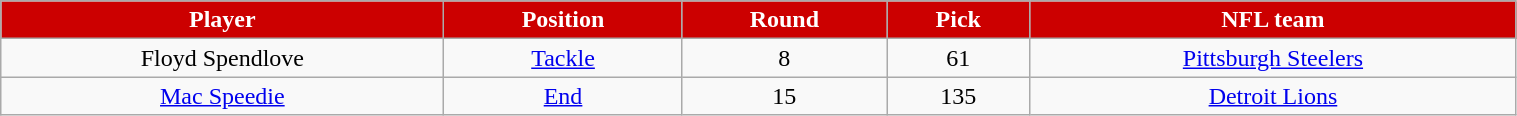<table class="wikitable" width="80%">
<tr align="center" style="background:#CC0000; color:white">
<td><strong>Player</strong></td>
<td><strong>Position</strong></td>
<td><strong>Round</strong></td>
<td><strong>Pick</strong></td>
<td><strong>NFL team</strong></td>
</tr>
<tr align="center">
<td>Floyd Spendlove</td>
<td><a href='#'>Tackle</a></td>
<td>8</td>
<td>61</td>
<td><a href='#'>Pittsburgh Steelers</a></td>
</tr>
<tr align="center">
<td><a href='#'>Mac Speedie</a></td>
<td><a href='#'>End</a></td>
<td>15</td>
<td>135</td>
<td><a href='#'>Detroit Lions</a></td>
</tr>
</table>
